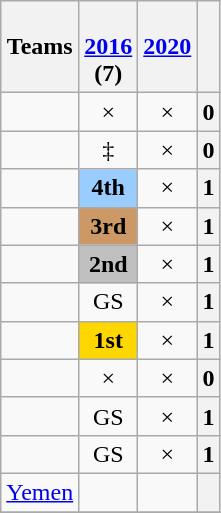<table class="wikitable" "width: 57%;" style="text-align:center">
<tr>
<th>Teams</th>
<th><br><a href='#'>2016</a><br>(7)</th>
<th><a href='#'>2020</a><br></th>
<th></th>
</tr>
<tr>
<td align="left"></td>
<td>×</td>
<td>×</td>
<th>0</th>
</tr>
<tr>
<td align="left"></td>
<td>‡</td>
<td>×</td>
<th>0</th>
</tr>
<tr>
<td align="left"></td>
<td style="background:#9acdff"><strong>4th</strong></td>
<td>×</td>
<th>1</th>
</tr>
<tr>
<td align="left"></td>
<td style="background:#cc9966"><strong>3rd</strong></td>
<td>×</td>
<th>1</th>
</tr>
<tr>
<td align="left"></td>
<td style="background:silver"><strong>2nd</strong></td>
<td>×</td>
<th>1</th>
</tr>
<tr>
<td align="left"></td>
<td>GS</td>
<td>×</td>
<th>1</th>
</tr>
<tr>
<td align="left"></td>
<td style="background:gold"><strong>1st</strong></td>
<td>×</td>
<th>1</th>
</tr>
<tr>
<td align="left"></td>
<td>×</td>
<td>×</td>
<th>0</th>
</tr>
<tr>
<td align="left"></td>
<td>GS</td>
<td>×</td>
<th>1</th>
</tr>
<tr>
<td align="left"></td>
<td>GS</td>
<td>×</td>
<th>1</th>
</tr>
<tr>
<td align="left"> <a href='#'>Yemen</a></td>
<td></td>
<td></td>
<th></th>
</tr>
<tr>
</tr>
</table>
